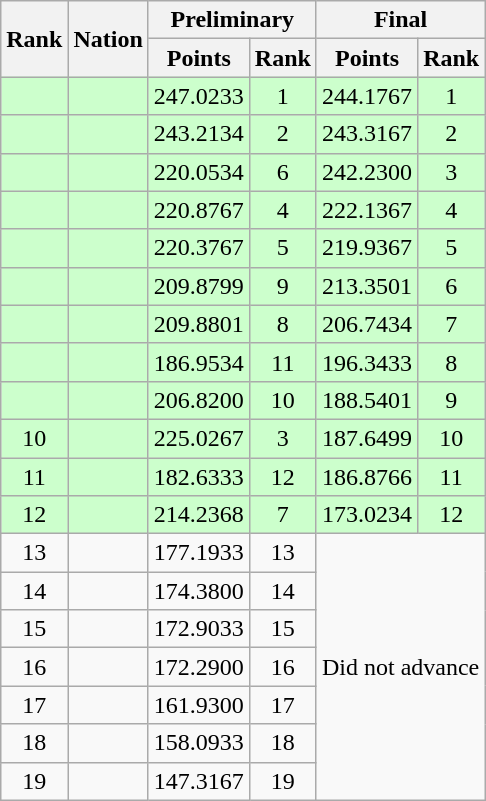<table class="wikitable sortable" style="text-align:center">
<tr>
<th rowspan=2>Rank</th>
<th rowspan=2>Nation</th>
<th colspan=2>Preliminary</th>
<th colspan=2>Final</th>
</tr>
<tr>
<th>Points</th>
<th>Rank</th>
<th>Points</th>
<th>Rank</th>
</tr>
<tr bgcolor=ccffcc>
<td></td>
<td align=left></td>
<td>247.0233</td>
<td>1</td>
<td>244.1767</td>
<td>1</td>
</tr>
<tr bgcolor=ccffcc>
<td></td>
<td align=left></td>
<td>243.2134</td>
<td>2</td>
<td>243.3167</td>
<td>2</td>
</tr>
<tr bgcolor=ccffcc>
<td></td>
<td align=left></td>
<td>220.0534</td>
<td>6</td>
<td>242.2300</td>
<td>3</td>
</tr>
<tr bgcolor=ccffcc>
<td></td>
<td align=left></td>
<td>220.8767</td>
<td>4</td>
<td>222.1367</td>
<td>4</td>
</tr>
<tr bgcolor=ccffcc>
<td></td>
<td align=left></td>
<td>220.3767</td>
<td>5</td>
<td>219.9367</td>
<td>5</td>
</tr>
<tr bgcolor=ccffcc>
<td></td>
<td align=left></td>
<td>209.8799</td>
<td>9</td>
<td>213.3501</td>
<td>6</td>
</tr>
<tr bgcolor=ccffcc>
<td></td>
<td align=left></td>
<td>209.8801</td>
<td>8</td>
<td>206.7434</td>
<td>7</td>
</tr>
<tr bgcolor=ccffcc>
<td></td>
<td align=left></td>
<td>186.9534</td>
<td>11</td>
<td>196.3433</td>
<td>8</td>
</tr>
<tr bgcolor=ccffcc>
<td></td>
<td align=left></td>
<td>206.8200</td>
<td>10</td>
<td>188.5401</td>
<td>9</td>
</tr>
<tr bgcolor=ccffcc>
<td>10</td>
<td align=left></td>
<td>225.0267</td>
<td>3</td>
<td>187.6499</td>
<td>10</td>
</tr>
<tr bgcolor=ccffcc>
<td>11</td>
<td align=left></td>
<td>182.6333</td>
<td>12</td>
<td>186.8766</td>
<td>11</td>
</tr>
<tr bgcolor=ccffcc>
<td>12</td>
<td align=left></td>
<td>214.2368</td>
<td>7</td>
<td>173.0234</td>
<td>12</td>
</tr>
<tr>
<td>13</td>
<td align=left></td>
<td>177.1933</td>
<td>13</td>
<td rowspan=7 colspan=2>Did not advance</td>
</tr>
<tr>
<td>14</td>
<td align=left></td>
<td>174.3800</td>
<td>14</td>
</tr>
<tr>
<td>15</td>
<td align=left></td>
<td>172.9033</td>
<td>15</td>
</tr>
<tr>
<td>16</td>
<td align=left></td>
<td>172.2900</td>
<td>16</td>
</tr>
<tr>
<td>17</td>
<td align=left></td>
<td>161.9300</td>
<td>17</td>
</tr>
<tr>
<td>18</td>
<td align=left></td>
<td>158.0933</td>
<td>18</td>
</tr>
<tr>
<td>19</td>
<td align=left></td>
<td>147.3167</td>
<td>19</td>
</tr>
</table>
